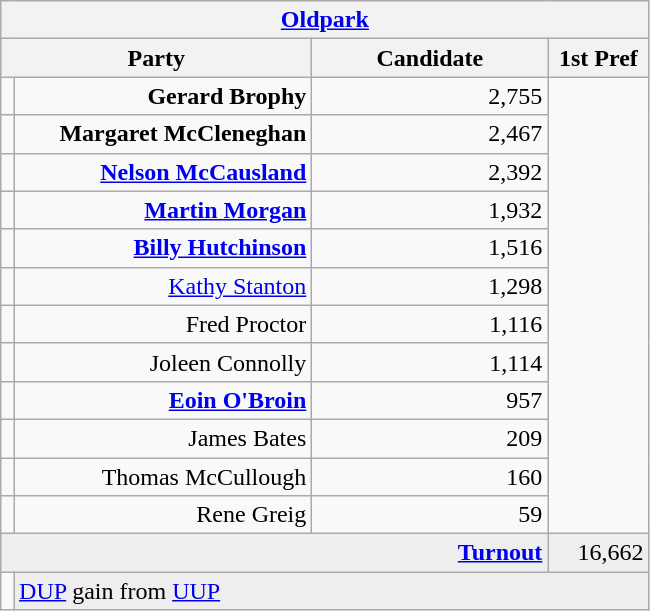<table class="wikitable">
<tr>
<th colspan="4" align="center"><a href='#'>Oldpark</a></th>
</tr>
<tr>
<th colspan="2" align="center" width=200>Party</th>
<th width=150>Candidate</th>
<th width=60>1st Pref</th>
</tr>
<tr>
<td></td>
<td align="right"><strong>Gerard Brophy</strong></td>
<td align="right">2,755</td>
</tr>
<tr>
<td></td>
<td align="right"><strong>Margaret McCleneghan</strong></td>
<td align="right">2,467</td>
</tr>
<tr>
<td></td>
<td align="right"><strong><a href='#'>Nelson McCausland</a></strong></td>
<td align="right">2,392</td>
</tr>
<tr>
<td></td>
<td align="right"><strong><a href='#'>Martin Morgan</a></strong></td>
<td align="right">1,932</td>
</tr>
<tr>
<td></td>
<td align="right"><strong><a href='#'>Billy Hutchinson</a></strong></td>
<td align="right">1,516</td>
</tr>
<tr>
<td></td>
<td align="right"><a href='#'>Kathy Stanton</a></td>
<td align="right">1,298</td>
</tr>
<tr>
<td></td>
<td align="right">Fred Proctor</td>
<td align="right">1,116</td>
</tr>
<tr>
<td></td>
<td align="right">Joleen Connolly</td>
<td align="right">1,114</td>
</tr>
<tr>
<td></td>
<td align="right"><strong><a href='#'>Eoin O'Broin</a></strong></td>
<td align="right">957</td>
</tr>
<tr>
<td></td>
<td align="right">James Bates</td>
<td align="right">209</td>
</tr>
<tr>
<td></td>
<td align="right">Thomas McCullough</td>
<td align="right">160</td>
</tr>
<tr>
<td></td>
<td align="right">Rene Greig</td>
<td align="right">59</td>
</tr>
<tr bgcolor="EEEEEE">
<td colspan=3 align="right"><strong><a href='#'>Turnout</a></strong></td>
<td align="right">16,662</td>
</tr>
<tr>
<td bgcolor=></td>
<td colspan=3 bgcolor="EEEEEE"><a href='#'>DUP</a> gain from <a href='#'>UUP</a></td>
</tr>
</table>
